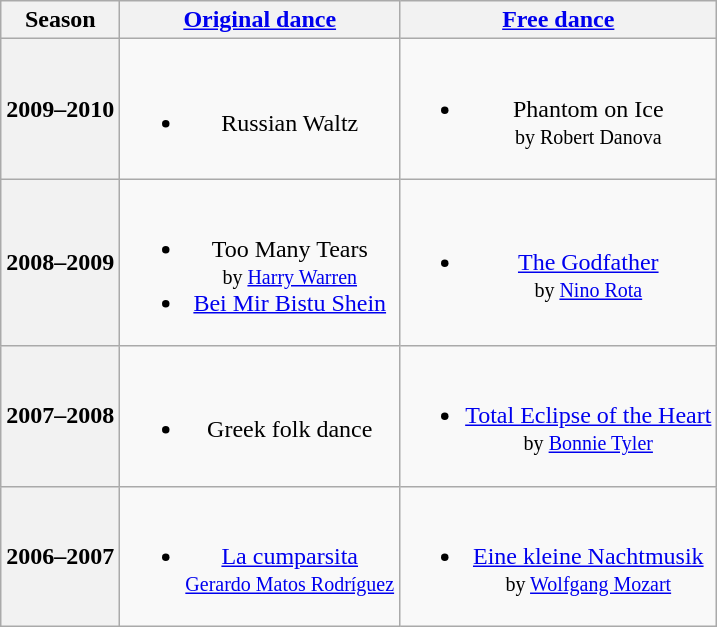<table class="wikitable" style="text-align:center">
<tr>
<th>Season</th>
<th><a href='#'>Original dance</a></th>
<th><a href='#'>Free dance</a></th>
</tr>
<tr>
<th>2009–2010 <br> </th>
<td><br><ul><li>Russian Waltz</li></ul></td>
<td><br><ul><li>Phantom on Ice <br><small> by Robert Danova </small></li></ul></td>
</tr>
<tr>
<th>2008–2009 <br> </th>
<td><br><ul><li>Too Many Tears <br><small> by <a href='#'>Harry Warren</a> </small></li><li><a href='#'>Bei Mir Bistu Shein</a></li></ul></td>
<td><br><ul><li><a href='#'>The Godfather</a> <br><small> by <a href='#'>Nino Rota</a> </small></li></ul></td>
</tr>
<tr>
<th>2007–2008 <br> </th>
<td><br><ul><li>Greek folk dance</li></ul></td>
<td><br><ul><li><a href='#'>Total Eclipse of the Heart</a> <br><small> by <a href='#'>Bonnie Tyler</a> </small></li></ul></td>
</tr>
<tr>
<th>2006–2007 <br> </th>
<td><br><ul><li><a href='#'>La cumparsita</a> <br><small> <a href='#'>Gerardo Matos Rodríguez</a> </small></li></ul></td>
<td><br><ul><li><a href='#'>Eine kleine Nachtmusik</a> <br><small> by <a href='#'>Wolfgang Mozart</a> </small></li></ul></td>
</tr>
</table>
